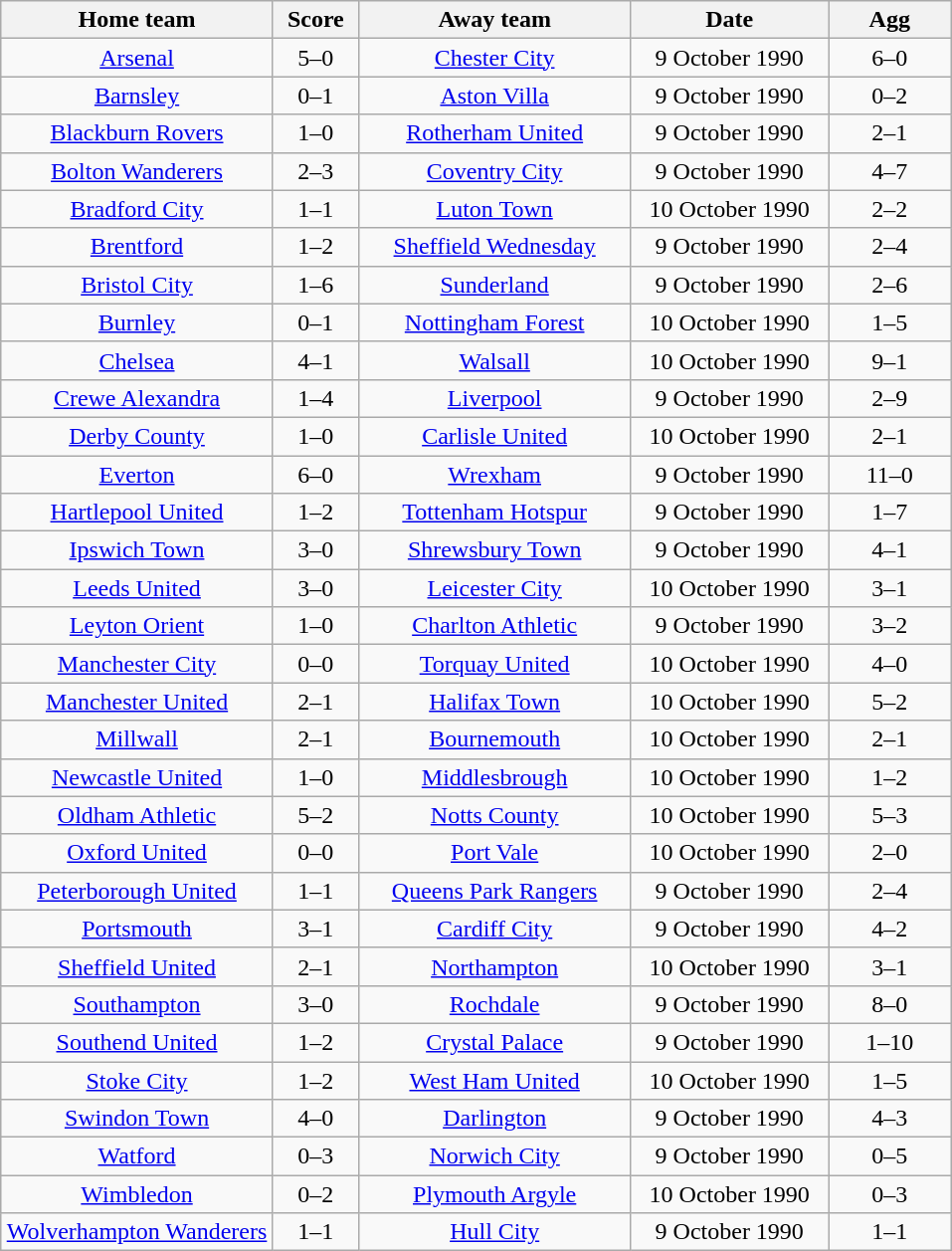<table class="wikitable" style="text-align:center;">
<tr>
<th width=175>Home team</th>
<th width=50>Score</th>
<th width=175>Away team</th>
<th width=125>Date</th>
<th width=75>Agg</th>
</tr>
<tr>
<td><a href='#'>Arsenal</a></td>
<td>5–0</td>
<td><a href='#'>Chester City</a></td>
<td>9 October 1990</td>
<td>6–0</td>
</tr>
<tr>
<td><a href='#'>Barnsley</a></td>
<td>0–1</td>
<td><a href='#'>Aston Villa</a></td>
<td>9 October 1990</td>
<td>0–2</td>
</tr>
<tr>
<td><a href='#'>Blackburn Rovers</a></td>
<td>1–0</td>
<td><a href='#'>Rotherham United</a></td>
<td>9 October 1990</td>
<td>2–1</td>
</tr>
<tr>
<td><a href='#'>Bolton Wanderers</a></td>
<td>2–3</td>
<td><a href='#'>Coventry City</a></td>
<td>9 October 1990</td>
<td>4–7</td>
</tr>
<tr>
<td><a href='#'>Bradford City</a></td>
<td>1–1</td>
<td><a href='#'>Luton Town</a></td>
<td>10 October 1990</td>
<td>2–2</td>
</tr>
<tr>
<td><a href='#'>Brentford</a></td>
<td>1–2</td>
<td><a href='#'>Sheffield Wednesday</a></td>
<td>9 October 1990</td>
<td>2–4</td>
</tr>
<tr>
<td><a href='#'>Bristol City</a></td>
<td>1–6</td>
<td><a href='#'>Sunderland</a></td>
<td>9 October 1990</td>
<td>2–6</td>
</tr>
<tr>
<td><a href='#'>Burnley</a></td>
<td>0–1</td>
<td><a href='#'>Nottingham Forest</a></td>
<td>10 October 1990</td>
<td>1–5</td>
</tr>
<tr>
<td><a href='#'>Chelsea</a></td>
<td>4–1</td>
<td><a href='#'>Walsall</a></td>
<td>10 October 1990</td>
<td>9–1</td>
</tr>
<tr>
<td><a href='#'>Crewe Alexandra</a></td>
<td>1–4</td>
<td><a href='#'>Liverpool</a></td>
<td>9 October 1990</td>
<td>2–9</td>
</tr>
<tr>
<td><a href='#'>Derby County</a></td>
<td>1–0</td>
<td><a href='#'>Carlisle United</a></td>
<td>10 October 1990</td>
<td>2–1</td>
</tr>
<tr>
<td><a href='#'>Everton</a></td>
<td>6–0</td>
<td><a href='#'>Wrexham</a></td>
<td>9 October 1990</td>
<td>11–0</td>
</tr>
<tr>
<td><a href='#'>Hartlepool United</a></td>
<td>1–2</td>
<td><a href='#'>Tottenham Hotspur</a></td>
<td>9 October 1990</td>
<td>1–7</td>
</tr>
<tr>
<td><a href='#'>Ipswich Town</a></td>
<td>3–0</td>
<td><a href='#'>Shrewsbury Town</a></td>
<td>9 October 1990</td>
<td>4–1</td>
</tr>
<tr>
<td><a href='#'>Leeds United</a></td>
<td>3–0</td>
<td><a href='#'>Leicester City</a></td>
<td>10 October 1990</td>
<td>3–1</td>
</tr>
<tr>
<td><a href='#'>Leyton Orient</a></td>
<td>1–0</td>
<td><a href='#'>Charlton Athletic</a></td>
<td>9 October 1990</td>
<td>3–2</td>
</tr>
<tr>
<td><a href='#'>Manchester City</a></td>
<td>0–0</td>
<td><a href='#'>Torquay United</a></td>
<td>10 October 1990</td>
<td>4–0</td>
</tr>
<tr>
<td><a href='#'>Manchester United</a></td>
<td>2–1</td>
<td><a href='#'>Halifax Town</a></td>
<td>10 October 1990</td>
<td>5–2</td>
</tr>
<tr>
<td><a href='#'>Millwall</a></td>
<td>2–1</td>
<td><a href='#'>Bournemouth</a></td>
<td>10 October 1990</td>
<td>2–1</td>
</tr>
<tr>
<td><a href='#'>Newcastle United</a></td>
<td>1–0</td>
<td><a href='#'>Middlesbrough</a></td>
<td>10 October 1990</td>
<td>1–2</td>
</tr>
<tr>
<td><a href='#'>Oldham Athletic</a></td>
<td>5–2</td>
<td><a href='#'>Notts County</a></td>
<td>10 October 1990</td>
<td>5–3</td>
</tr>
<tr>
<td><a href='#'>Oxford United</a></td>
<td>0–0</td>
<td><a href='#'>Port Vale</a></td>
<td>10 October 1990</td>
<td>2–0</td>
</tr>
<tr>
<td><a href='#'>Peterborough United</a></td>
<td>1–1</td>
<td><a href='#'>Queens Park Rangers</a></td>
<td>9 October 1990</td>
<td>2–4</td>
</tr>
<tr>
<td><a href='#'>Portsmouth</a></td>
<td>3–1</td>
<td><a href='#'>Cardiff City</a></td>
<td>9 October 1990</td>
<td>4–2</td>
</tr>
<tr>
<td><a href='#'>Sheffield United</a></td>
<td>2–1</td>
<td><a href='#'>Northampton</a></td>
<td>10 October 1990</td>
<td>3–1</td>
</tr>
<tr>
<td><a href='#'>Southampton</a></td>
<td>3–0</td>
<td><a href='#'>Rochdale</a></td>
<td>9 October 1990</td>
<td>8–0</td>
</tr>
<tr>
<td><a href='#'>Southend United</a></td>
<td>1–2</td>
<td><a href='#'>Crystal Palace</a></td>
<td>9 October 1990</td>
<td>1–10</td>
</tr>
<tr>
<td><a href='#'>Stoke City</a></td>
<td>1–2</td>
<td><a href='#'>West Ham United</a></td>
<td>10 October 1990</td>
<td>1–5</td>
</tr>
<tr>
<td><a href='#'>Swindon Town</a></td>
<td>4–0</td>
<td><a href='#'>Darlington</a></td>
<td>9 October 1990</td>
<td>4–3</td>
</tr>
<tr>
<td><a href='#'>Watford</a></td>
<td>0–3</td>
<td><a href='#'>Norwich City</a></td>
<td>9 October 1990</td>
<td>0–5</td>
</tr>
<tr>
<td><a href='#'>Wimbledon</a></td>
<td>0–2</td>
<td><a href='#'>Plymouth Argyle</a></td>
<td>10 October 1990</td>
<td>0–3</td>
</tr>
<tr>
<td><a href='#'>Wolverhampton Wanderers</a></td>
<td>1–1</td>
<td><a href='#'>Hull City</a></td>
<td>9 October 1990</td>
<td>1–1</td>
</tr>
</table>
